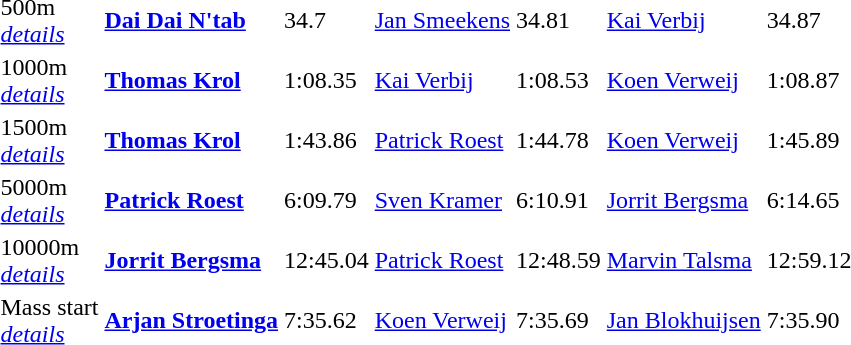<table>
<tr>
<td>500m <br> <a href='#'><em>details</em></a></td>
<td><strong><a href='#'>Dai Dai N'tab</a> </strong></td>
<td>34.7</td>
<td><a href='#'>Jan Smeekens</a></td>
<td>34.81</td>
<td><a href='#'>Kai Verbij</a></td>
<td>34.87</td>
</tr>
<tr>
<td>1000m <br> <a href='#'><em>details</em></a></td>
<td><strong><a href='#'>Thomas Krol</a></strong></td>
<td>1:08.35</td>
<td><a href='#'>Kai Verbij</a></td>
<td>1:08.53</td>
<td><a href='#'>Koen Verweij</a></td>
<td>1:08.87</td>
</tr>
<tr>
<td>1500m <br> <a href='#'><em>details</em></a></td>
<td><strong><a href='#'>Thomas Krol</a></strong></td>
<td>1:43.86</td>
<td><a href='#'>Patrick Roest</a></td>
<td>1:44.78</td>
<td><a href='#'>Koen Verweij</a></td>
<td>1:45.89</td>
</tr>
<tr>
<td>5000m <br> <a href='#'><em>details</em></a></td>
<td><strong><a href='#'>Patrick Roest</a></strong></td>
<td>6:09.79</td>
<td><a href='#'>Sven Kramer</a></td>
<td>6:10.91</td>
<td><a href='#'>Jorrit Bergsma</a></td>
<td>6:14.65</td>
</tr>
<tr>
<td>10000m <br> <a href='#'><em>details</em></a></td>
<td><strong><a href='#'>Jorrit Bergsma</a></strong></td>
<td>12:45.04</td>
<td><a href='#'>Patrick Roest</a></td>
<td>12:48.59</td>
<td><a href='#'>Marvin Talsma</a></td>
<td>12:59.12</td>
</tr>
<tr>
<td>Mass start <br> <a href='#'><em>details</em></a></td>
<td><strong><a href='#'>Arjan Stroetinga</a></strong></td>
<td>7:35.62</td>
<td><a href='#'>Koen Verweij</a></td>
<td>7:35.69</td>
<td><a href='#'>Jan Blokhuijsen</a></td>
<td>7:35.90</td>
</tr>
</table>
